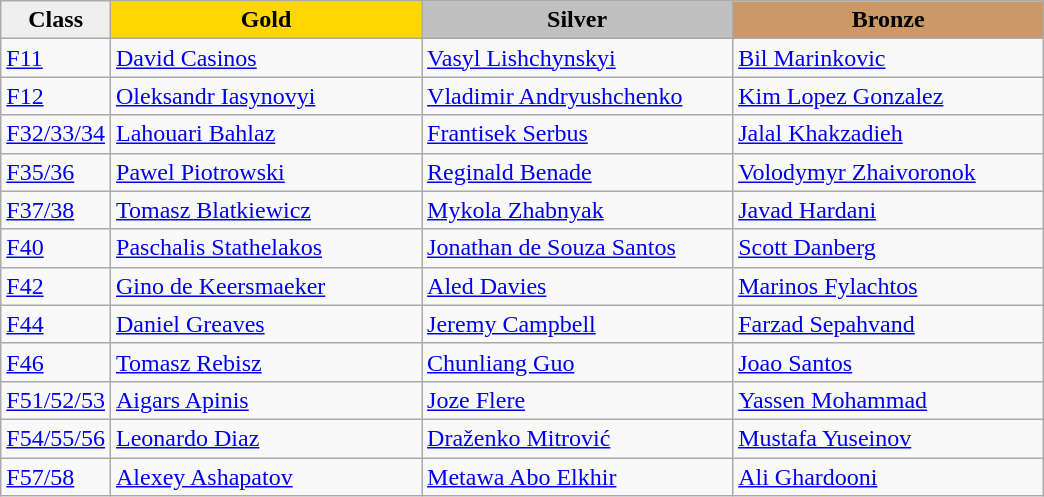<table class="wikitable" style="text-align:left">
<tr align="center">
<td bgcolor=efefef><strong>Class</strong></td>
<td width=200 bgcolor=gold><strong>Gold</strong></td>
<td width=200 bgcolor=silver><strong>Silver</strong></td>
<td width=200 bgcolor=CC9966><strong>Bronze</strong></td>
</tr>
<tr>
<td><a href='#'>F11</a></td>
<td><a href='#'>David Casinos</a><br><em></em></td>
<td><a href='#'>Vasyl Lishchynskyi</a><br><em></em></td>
<td><a href='#'>Bil Marinkovic</a><br><em></em></td>
</tr>
<tr>
<td><a href='#'>F12</a></td>
<td><a href='#'>Oleksandr Iasynovyi</a><br><em></em></td>
<td><a href='#'>Vladimir Andryushchenko</a><br><em></em></td>
<td><a href='#'>Kim Lopez Gonzalez</a><br><em></em></td>
</tr>
<tr>
<td><a href='#'>F32/33/34</a></td>
<td><a href='#'>Lahouari Bahlaz</a><br><em></em></td>
<td><a href='#'>Frantisek Serbus</a><br><em></em></td>
<td><a href='#'>Jalal Khakzadieh</a><br><em></em></td>
</tr>
<tr>
<td><a href='#'>F35/36</a></td>
<td><a href='#'>Pawel Piotrowski</a><br><em></em></td>
<td><a href='#'>Reginald Benade</a><br><em></em></td>
<td><a href='#'>Volodymyr Zhaivoronok</a><br><em></em></td>
</tr>
<tr>
<td><a href='#'>F37/38</a></td>
<td><a href='#'>Tomasz Blatkiewicz</a><br><em></em></td>
<td><a href='#'>Mykola Zhabnyak</a><br><em></em></td>
<td><a href='#'>Javad Hardani</a><br><em></em></td>
</tr>
<tr>
<td><a href='#'>F40</a></td>
<td><a href='#'>Paschalis Stathelakos</a><br><em></em></td>
<td><a href='#'>Jonathan de Souza Santos</a><br><em></em></td>
<td><a href='#'>Scott Danberg</a><br><em></em></td>
</tr>
<tr>
<td><a href='#'>F42</a></td>
<td><a href='#'>Gino de Keersmaeker</a><br><em></em></td>
<td><a href='#'>Aled Davies</a><br><em></em></td>
<td><a href='#'>Marinos Fylachtos</a><br><em></em></td>
</tr>
<tr>
<td><a href='#'>F44</a></td>
<td><a href='#'>Daniel Greaves</a><br><em></em></td>
<td><a href='#'>Jeremy Campbell</a><br><em></em></td>
<td><a href='#'>Farzad Sepahvand</a><br><em></em></td>
</tr>
<tr>
<td><a href='#'>F46</a></td>
<td><a href='#'>Tomasz Rebisz</a><br><em></em></td>
<td><a href='#'>Chunliang Guo</a><br><em></em></td>
<td><a href='#'>Joao Santos</a><br><em></em></td>
</tr>
<tr>
<td><a href='#'>F51/52/53</a></td>
<td><a href='#'>Aigars Apinis</a><br><em></em></td>
<td><a href='#'>Joze Flere</a><br><em></em></td>
<td><a href='#'>Yassen Mohammad</a><br><em></em></td>
</tr>
<tr>
<td><a href='#'>F54/55/56</a></td>
<td><a href='#'>Leonardo Diaz</a><br><em></em></td>
<td><a href='#'>Draženko Mitrović</a><br><em></em></td>
<td><a href='#'>Mustafa Yuseinov</a><br><em></em></td>
</tr>
<tr>
<td><a href='#'>F57/58</a></td>
<td><a href='#'>Alexey Ashapatov</a><br><em></em></td>
<td><a href='#'>Metawa Abo Elkhir</a><br><em></em></td>
<td><a href='#'>Ali Ghardooni</a><br><em></em></td>
</tr>
</table>
